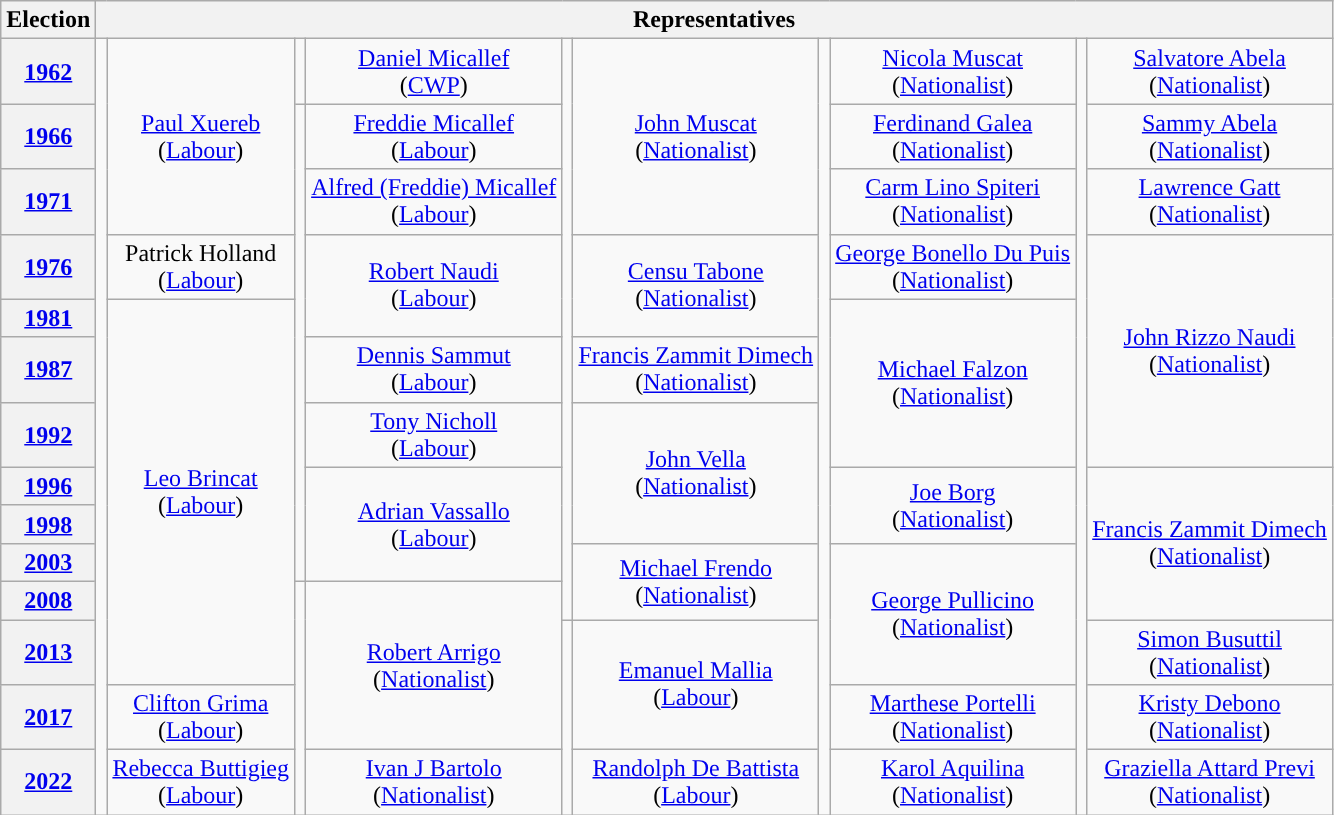<table class="wikitable" style="text-align:center">
<tr>
<th>Election</th>
<th colspan=10>Representatives</th>
</tr>
<tr>
<th><a href='#'>1962</a></th>
<td rowspan=14; style="background-color: "></td>
<td rowspan=3><a href='#'>Paul Xuereb</a><br>(<a href='#'>Labour</a>)</td>
<td rowspan=1; style="background-color: "></td>
<td rowspan=1><a href='#'>Daniel Micallef</a><br>(<a href='#'>CWP</a>)</td>
<td rowspan=11; style="background-color: "></td>
<td rowspan=3><a href='#'>John Muscat</a><br>(<a href='#'>Nationalist</a>)</td>
<td rowspan=14; style="background-color: "></td>
<td rowspan=1><a href='#'>Nicola Muscat</a><br>(<a href='#'>Nationalist</a>)</td>
<td rowspan=14; style="background-color: "></td>
<td rowspan=1><a href='#'>Salvatore Abela</a><br>(<a href='#'>Nationalist</a>)</td>
</tr>
<tr>
<th><a href='#'>1966</a></th>
<td rowspan=9; style="background-color: "></td>
<td rowspan=1><a href='#'>Freddie Micallef</a><br>(<a href='#'>Labour</a>)</td>
<td rowspan=1><a href='#'>Ferdinand Galea</a><br>(<a href='#'>Nationalist</a>)</td>
<td rowspan=1><a href='#'>Sammy Abela</a><br>(<a href='#'>Nationalist</a>)</td>
</tr>
<tr>
<th><a href='#'>1971</a></th>
<td rowspan=1><a href='#'>Alfred (Freddie) Micallef</a><br>(<a href='#'>Labour</a>)</td>
<td rowspan=1><a href='#'>Carm Lino Spiteri</a><br>(<a href='#'>Nationalist</a>)</td>
<td rowspan=1><a href='#'>Lawrence Gatt</a><br>(<a href='#'>Nationalist</a>)</td>
</tr>
<tr>
<th><a href='#'>1976</a></th>
<td rowspan=1>Patrick Holland<br>(<a href='#'>Labour</a>)</td>
<td rowspan=2><a href='#'>Robert Naudi</a><br>(<a href='#'>Labour</a>)</td>
<td rowspan=2><a href='#'>Censu Tabone</a><br>(<a href='#'>Nationalist</a>)</td>
<td rowspan=1><a href='#'>George Bonello Du Puis</a><br>(<a href='#'>Nationalist</a>)</td>
<td rowspan=4><a href='#'>John Rizzo Naudi</a><br>(<a href='#'>Nationalist</a>)</td>
</tr>
<tr>
<th><a href='#'>1981</a></th>
<td rowspan=8><a href='#'>Leo Brincat</a><br>(<a href='#'>Labour</a>)</td>
<td rowspan=3><a href='#'>Michael Falzon</a><br>(<a href='#'>Nationalist</a>)</td>
</tr>
<tr>
<th><a href='#'>1987</a></th>
<td rowspan=1><a href='#'>Dennis Sammut</a><br>(<a href='#'>Labour</a>)</td>
<td rowspan=1><a href='#'>Francis Zammit Dimech</a><br>(<a href='#'>Nationalist</a>)</td>
</tr>
<tr>
<th><a href='#'>1992</a></th>
<td rowspan=1><a href='#'>Tony Nicholl</a><br>(<a href='#'>Labour</a>)</td>
<td rowspan=3><a href='#'>John Vella</a><br>(<a href='#'>Nationalist</a>)</td>
</tr>
<tr>
<th><a href='#'>1996</a></th>
<td rowspan=3><a href='#'>Adrian Vassallo</a><br>(<a href='#'>Labour</a>)</td>
<td rowspan=2><a href='#'>Joe Borg</a><br>(<a href='#'>Nationalist</a>)</td>
<td rowspan=4><a href='#'>Francis Zammit Dimech</a><br>(<a href='#'>Nationalist</a>)</td>
</tr>
<tr>
<th><a href='#'>1998</a></th>
</tr>
<tr>
<th><a href='#'>2003</a></th>
<td rowspan=2><a href='#'>Michael Frendo</a><br>(<a href='#'>Nationalist</a>)</td>
<td rowspan=3><a href='#'>George Pullicino</a><br>(<a href='#'>Nationalist</a>)</td>
</tr>
<tr>
<th><a href='#'>2008</a></th>
<td rowspan=4; style="background-color: "></td>
<td rowspan=3><a href='#'>Robert Arrigo</a><br>(<a href='#'>Nationalist</a>)</td>
</tr>
<tr>
<th><a href='#'>2013</a></th>
<td rowspan=13; style="background-color: "></td>
<td rowspan=2><a href='#'>Emanuel Mallia</a><br>(<a href='#'>Labour</a>)</td>
<td><a href='#'>Simon Busuttil</a><br>(<a href='#'>Nationalist</a>)</td>
</tr>
<tr>
<th><a href='#'>2017</a></th>
<td rowspan=1><a href='#'>Clifton Grima</a><br>(<a href='#'>Labour</a>)</td>
<td rowspan=1><a href='#'>Marthese Portelli</a><br>(<a href='#'>Nationalist</a>)</td>
<td><a href='#'>Kristy Debono</a><br>(<a href='#'>Nationalist</a>)</td>
</tr>
<tr>
<th><a href='#'>2022</a></th>
<td rowspan=1><a href='#'>Rebecca Buttigieg</a><br>(<a href='#'>Labour</a>)</td>
<td rowspan=1><a href='#'>Ivan J Bartolo</a><br>(<a href='#'>Nationalist</a>)</td>
<td rowspan=1><a href='#'>Randolph De Battista</a><br>(<a href='#'>Labour</a>)</td>
<td rowspan=1><a href='#'>Karol Aquilina</a><br>(<a href='#'>Nationalist</a>)</td>
<td rowspan=1><a href='#'>Graziella Attard Previ</a><br>(<a href='#'>Nationalist</a>)</td>
</tr>
</table>
